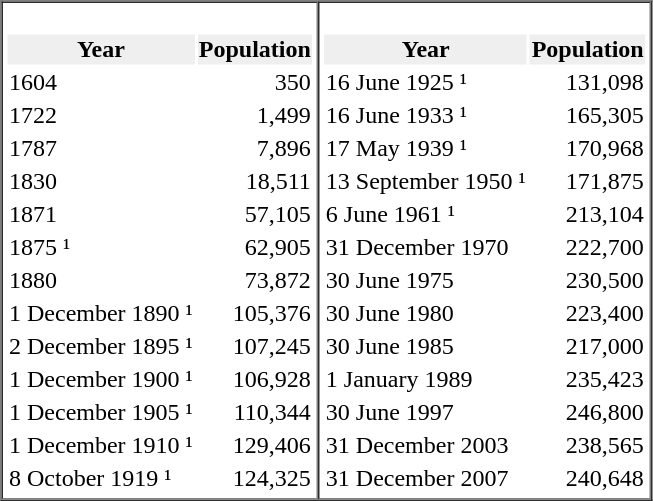<table border="1" cellspacing="0">
<tr>
<td valign="top"><br><table>
<tr>
<th style="background:#efefef;">Year</th>
<th style="background:#efefef;">Population</th>
</tr>
<tr ---->
<td>1604</td>
<td align="right">350</td>
</tr>
<tr ---->
<td>1722</td>
<td align="right">1,499</td>
</tr>
<tr ---->
<td>1787</td>
<td align="right">7,896</td>
</tr>
<tr ---->
<td>1830</td>
<td align="right">18,511</td>
</tr>
<tr ---->
<td>1871</td>
<td align="right">57,105</td>
</tr>
<tr ---->
<td>1875 ¹</td>
<td align="right">62,905</td>
</tr>
<tr ---->
<td>1880</td>
<td align="right">73,872</td>
</tr>
<tr ---->
<td>1 December 1890 ¹</td>
<td align="right">105,376</td>
</tr>
<tr ---->
<td>2 December 1895 ¹</td>
<td align="right">107,245</td>
</tr>
<tr ---->
<td>1 December 1900 ¹</td>
<td align="right">106,928</td>
</tr>
<tr ---->
<td>1 December 1905 ¹</td>
<td align="right">110,344</td>
</tr>
<tr ---->
<td>1 December 1910 ¹</td>
<td align="right">129,406</td>
</tr>
<tr ---->
<td>8 October 1919 ¹</td>
<td align="right">124,325</td>
</tr>
</table>
</td>
<td valign="top"><br><table>
<tr>
<th style="background:#efefef;">Year</th>
<th style="background:#efefef;">Population</th>
</tr>
<tr ---->
<td>16 June 1925 ¹</td>
<td align="right">131,098</td>
</tr>
<tr ---->
<td>16 June 1933 ¹</td>
<td align="right">165,305</td>
</tr>
<tr ---->
<td>17 May 1939 ¹</td>
<td align="right">170,968</td>
</tr>
<tr ---->
<td>13 September 1950 ¹</td>
<td align="right">171,875</td>
</tr>
<tr ---->
<td>6 June 1961 ¹</td>
<td align="right">213,104</td>
</tr>
<tr ---->
<td>31 December 1970</td>
<td align="right">222,700</td>
</tr>
<tr ---->
<td>30 June 1975</td>
<td align="right">230,500</td>
</tr>
<tr ---->
<td>30 June 1980</td>
<td align="right">223,400</td>
</tr>
<tr ---->
<td>30 June 1985</td>
<td align="right">217,000</td>
</tr>
<tr ---->
<td>1 January 1989</td>
<td align="right">235,423</td>
</tr>
<tr ---->
<td>30 June 1997</td>
<td align="right">246,800</td>
</tr>
<tr ---->
<td>31 December 2003</td>
<td align="right">238,565</td>
</tr>
<tr ---->
<td>31 December 2007</td>
<td align="right">240,648</td>
</tr>
</table>
</td>
</tr>
</table>
